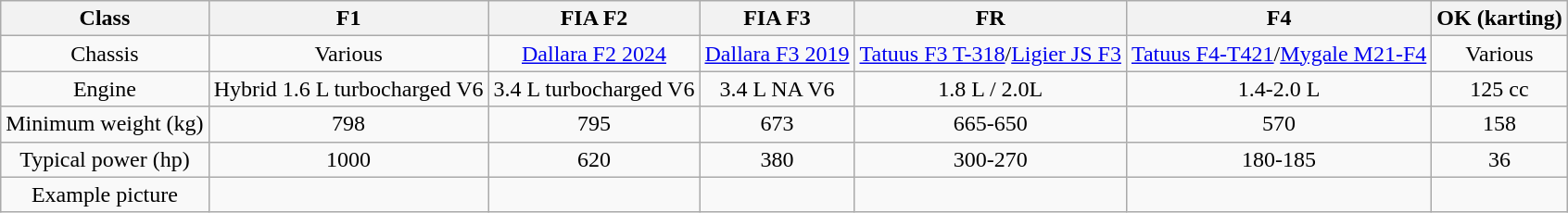<table class="wikitable" style="text-align:center;">
<tr>
<th>Class</th>
<th>F1</th>
<th>FIA F2</th>
<th>FIA F3</th>
<th>FR</th>
<th>F4</th>
<th>OK (karting)</th>
</tr>
<tr>
<td>Chassis</td>
<td>Various</td>
<td><a href='#'>Dallara F2 2024</a></td>
<td><a href='#'>Dallara F3 2019</a></td>
<td><a href='#'>Tatuus F3 T-318</a>/<a href='#'>Ligier JS F3</a></td>
<td><a href='#'>Tatuus F4-T421</a>/<a href='#'>Mygale M21-F4</a></td>
<td>Various</td>
</tr>
<tr>
<td>Engine</td>
<td>Hybrid 1.6 L turbocharged V6</td>
<td>3.4 L turbocharged V6</td>
<td>3.4 L NA V6</td>
<td>1.8 L / 2.0L</td>
<td>1.4-2.0 L</td>
<td>125 cc</td>
</tr>
<tr>
<td>Minimum weight (kg)</td>
<td>798</td>
<td>795</td>
<td>673</td>
<td>665-650</td>
<td>570</td>
<td>158</td>
</tr>
<tr>
<td>Typical power (hp)</td>
<td>1000</td>
<td>620</td>
<td>380</td>
<td>300-270</td>
<td>180-185</td>
<td>36</td>
</tr>
<tr>
<td>Example picture</td>
<td></td>
<td></td>
<td></td>
<td></td>
<td></td>
<td></td>
</tr>
</table>
